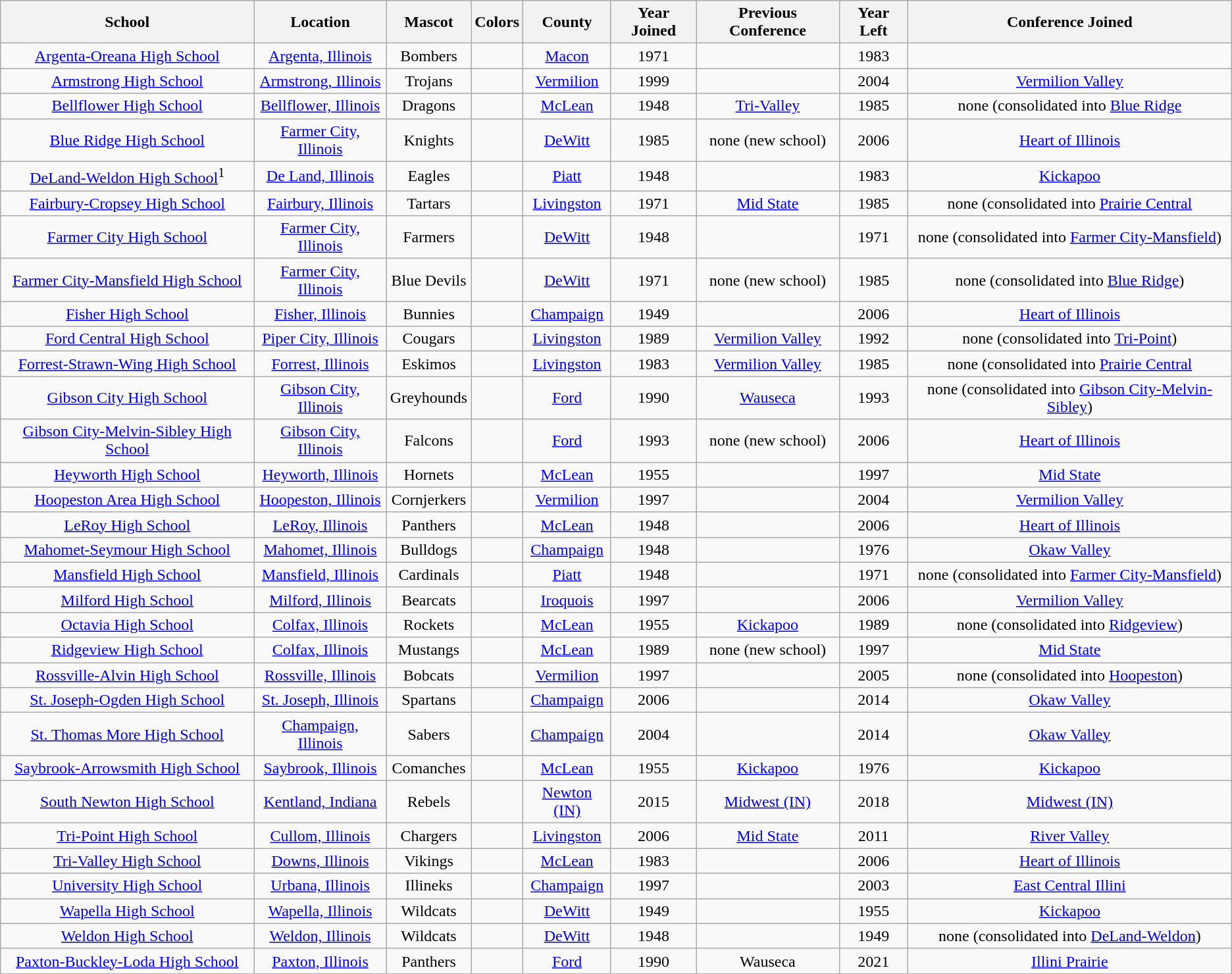<table class="wikitable" style="text-align:center;">
<tr>
<th>School</th>
<th>Location</th>
<th>Mascot</th>
<th>Colors</th>
<th>County</th>
<th>Year Joined</th>
<th>Previous Conference</th>
<th>Year Left</th>
<th>Conference Joined</th>
</tr>
<tr>
<td><a href='#'>Argenta-Oreana High School</a></td>
<td><a href='#'>Argenta, Illinois</a></td>
<td>Bombers</td>
<td> </td>
<td><a href='#'>Macon</a></td>
<td>1971</td>
<td></td>
<td>1983</td>
<td></td>
</tr>
<tr>
<td><a href='#'>Armstrong High School</a></td>
<td><a href='#'>Armstrong, Illinois</a></td>
<td>Trojans</td>
<td> </td>
<td><a href='#'>Vermilion</a></td>
<td>1999</td>
<td></td>
<td>2004</td>
<td><a href='#'>Vermilion Valley</a></td>
</tr>
<tr>
<td><a href='#'>Bellflower High School</a></td>
<td><a href='#'>Bellflower, Illinois</a></td>
<td>Dragons</td>
<td> </td>
<td><a href='#'>McLean</a></td>
<td>1948</td>
<td><a href='#'>Tri-Valley</a></td>
<td>1985</td>
<td>none (consolidated into <a href='#'>Blue Ridge</a></td>
</tr>
<tr>
<td><a href='#'>Blue Ridge High School</a></td>
<td><a href='#'>Farmer City, Illinois</a></td>
<td>Knights</td>
<td> </td>
<td><a href='#'>DeWitt</a></td>
<td>1985</td>
<td>none (new school)</td>
<td>2006</td>
<td><a href='#'>Heart of Illinois</a></td>
</tr>
<tr>
<td><a href='#'>DeLand-Weldon High School</a><sup>1</sup></td>
<td><a href='#'>De Land, Illinois</a></td>
<td>Eagles</td>
<td> </td>
<td><a href='#'>Piatt</a></td>
<td>1948</td>
<td></td>
<td>1983</td>
<td><a href='#'>Kickapoo</a></td>
</tr>
<tr>
<td><a href='#'>Fairbury-Cropsey High School</a></td>
<td><a href='#'>Fairbury, Illinois</a></td>
<td>Tartars</td>
<td> </td>
<td><a href='#'>Livingston</a></td>
<td>1971</td>
<td><a href='#'>Mid State</a></td>
<td>1985</td>
<td>none (consolidated into <a href='#'>Prairie Central</a></td>
</tr>
<tr>
<td><a href='#'>Farmer City High School</a></td>
<td><a href='#'>Farmer City, Illinois</a></td>
<td>Farmers</td>
<td> </td>
<td><a href='#'>DeWitt</a></td>
<td>1948</td>
<td></td>
<td>1971</td>
<td>none (consolidated into <a href='#'>Farmer City-Mansfield</a>)</td>
</tr>
<tr>
<td><a href='#'>Farmer City-Mansfield High School</a></td>
<td><a href='#'>Farmer City, Illinois</a></td>
<td>Blue Devils</td>
<td> </td>
<td><a href='#'>DeWitt</a></td>
<td>1971</td>
<td>none (new school)</td>
<td>1985</td>
<td>none (consolidated into <a href='#'>Blue Ridge</a>)</td>
</tr>
<tr>
<td><a href='#'>Fisher High School</a></td>
<td><a href='#'>Fisher, Illinois</a></td>
<td>Bunnies</td>
<td> </td>
<td><a href='#'>Champaign</a></td>
<td>1949</td>
<td></td>
<td>2006</td>
<td><a href='#'>Heart of Illinois</a></td>
</tr>
<tr>
<td><a href='#'>Ford Central High School</a></td>
<td><a href='#'>Piper City, Illinois</a></td>
<td>Cougars</td>
<td> </td>
<td><a href='#'>Livingston</a></td>
<td>1989</td>
<td><a href='#'>Vermilion Valley</a></td>
<td>1992</td>
<td>none (consolidated into <a href='#'>Tri-Point</a>)</td>
</tr>
<tr>
<td><a href='#'>Forrest-Strawn-Wing High School</a></td>
<td><a href='#'>Forrest, Illinois</a></td>
<td>Eskimos</td>
<td> </td>
<td><a href='#'>Livingston</a></td>
<td>1983</td>
<td><a href='#'>Vermilion Valley</a></td>
<td>1985</td>
<td>none (consolidated into <a href='#'>Prairie Central</a></td>
</tr>
<tr>
<td><a href='#'>Gibson City High School</a></td>
<td><a href='#'>Gibson City, Illinois</a></td>
<td>Greyhounds</td>
<td> </td>
<td><a href='#'>Ford</a></td>
<td>1990</td>
<td><a href='#'>Wauseca</a></td>
<td>1993</td>
<td>none (consolidated into <a href='#'>Gibson City-Melvin-Sibley</a>)</td>
</tr>
<tr>
<td><a href='#'>Gibson City-Melvin-Sibley High School</a></td>
<td><a href='#'>Gibson City, Illinois</a></td>
<td>Falcons</td>
<td> </td>
<td><a href='#'>Ford</a></td>
<td>1993</td>
<td>none (new school)</td>
<td>2006</td>
<td><a href='#'>Heart of Illinois</a></td>
</tr>
<tr>
<td><a href='#'>Heyworth High School</a></td>
<td><a href='#'>Heyworth, Illinois</a></td>
<td>Hornets</td>
<td> </td>
<td><a href='#'>McLean</a></td>
<td>1955</td>
<td></td>
<td>1997</td>
<td><a href='#'>Mid State</a></td>
</tr>
<tr>
<td><a href='#'>Hoopeston Area High School</a></td>
<td><a href='#'>Hoopeston, Illinois</a></td>
<td>Cornjerkers</td>
<td> </td>
<td><a href='#'>Vermilion</a></td>
<td>1997</td>
<td></td>
<td>2004</td>
<td><a href='#'>Vermilion Valley</a></td>
</tr>
<tr>
<td><a href='#'>LeRoy High School</a></td>
<td><a href='#'>LeRoy, Illinois</a></td>
<td>Panthers</td>
<td> </td>
<td><a href='#'>McLean</a></td>
<td>1948</td>
<td></td>
<td>2006</td>
<td><a href='#'>Heart of Illinois</a></td>
</tr>
<tr>
<td><a href='#'>Mahomet-Seymour High School</a></td>
<td><a href='#'>Mahomet, Illinois</a></td>
<td>Bulldogs</td>
<td> </td>
<td><a href='#'>Champaign</a></td>
<td>1948</td>
<td></td>
<td>1976</td>
<td><a href='#'>Okaw Valley</a></td>
</tr>
<tr>
<td><a href='#'>Mansfield High School</a></td>
<td><a href='#'>Mansfield, Illinois</a></td>
<td>Cardinals</td>
<td> </td>
<td><a href='#'>Piatt</a></td>
<td>1948</td>
<td></td>
<td>1971</td>
<td>none (consolidated into <a href='#'>Farmer City-Mansfield</a>)</td>
</tr>
<tr>
<td><a href='#'>Milford High School</a></td>
<td><a href='#'>Milford, Illinois</a></td>
<td>Bearcats</td>
<td> </td>
<td><a href='#'>Iroquois</a></td>
<td>1997</td>
<td></td>
<td>2006</td>
<td><a href='#'>Vermilion Valley</a></td>
</tr>
<tr>
<td><a href='#'>Octavia High School</a></td>
<td><a href='#'>Colfax, Illinois</a></td>
<td>Rockets</td>
<td> </td>
<td><a href='#'>McLean</a></td>
<td>1955</td>
<td><a href='#'>Kickapoo</a></td>
<td>1989</td>
<td>none (consolidated into <a href='#'>Ridgeview</a>)</td>
</tr>
<tr>
<td><a href='#'>Ridgeview High School</a></td>
<td><a href='#'>Colfax, Illinois</a></td>
<td>Mustangs</td>
<td> </td>
<td><a href='#'>McLean</a></td>
<td>1989</td>
<td>none (new school)</td>
<td>1997</td>
<td><a href='#'>Mid State</a></td>
</tr>
<tr>
<td><a href='#'>Rossville-Alvin High School</a></td>
<td><a href='#'>Rossville, Illinois</a></td>
<td>Bobcats</td>
<td> </td>
<td><a href='#'>Vermilion</a></td>
<td>1997</td>
<td></td>
<td>2005</td>
<td>none (consolidated into <a href='#'>Hoopeston</a>)</td>
</tr>
<tr>
<td><a href='#'>St. Joseph-Ogden High School</a></td>
<td><a href='#'>St. Joseph, Illinois</a></td>
<td>Spartans</td>
<td> </td>
<td><a href='#'>Champaign</a></td>
<td>2006</td>
<td></td>
<td>2014</td>
<td><a href='#'>Okaw Valley</a></td>
</tr>
<tr>
<td><a href='#'>St. Thomas More High School</a></td>
<td><a href='#'>Champaign, Illinois</a></td>
<td>Sabers</td>
<td> </td>
<td><a href='#'>Champaign</a></td>
<td>2004</td>
<td></td>
<td>2014</td>
<td><a href='#'>Okaw Valley</a></td>
</tr>
<tr>
<td><a href='#'>Saybrook-Arrowsmith High School</a></td>
<td><a href='#'>Saybrook, Illinois</a></td>
<td>Comanches</td>
<td> </td>
<td><a href='#'>McLean</a></td>
<td>1955</td>
<td><a href='#'>Kickapoo</a></td>
<td>1976</td>
<td><a href='#'>Kickapoo</a></td>
</tr>
<tr>
<td><a href='#'>South Newton High School</a></td>
<td><a href='#'>Kentland, Indiana</a></td>
<td>Rebels</td>
<td>  </td>
<td><a href='#'>Newton (IN)</a></td>
<td>2015</td>
<td><a href='#'>Midwest (IN)</a></td>
<td>2018</td>
<td><a href='#'>Midwest (IN)</a></td>
</tr>
<tr>
<td><a href='#'>Tri-Point High School</a></td>
<td><a href='#'>Cullom, Illinois</a></td>
<td>Chargers</td>
<td> </td>
<td><a href='#'>Livingston</a></td>
<td>2006</td>
<td><a href='#'>Mid State</a></td>
<td>2011</td>
<td><a href='#'>River Valley</a></td>
</tr>
<tr>
<td><a href='#'>Tri-Valley High School</a></td>
<td><a href='#'>Downs, Illinois</a></td>
<td>Vikings</td>
<td> </td>
<td><a href='#'>McLean</a></td>
<td>1983</td>
<td></td>
<td>2006</td>
<td><a href='#'>Heart of Illinois</a></td>
</tr>
<tr>
<td><a href='#'>University High School</a></td>
<td><a href='#'>Urbana, Illinois</a></td>
<td>Illineks</td>
<td> </td>
<td><a href='#'>Champaign</a></td>
<td>1997</td>
<td></td>
<td>2003</td>
<td><a href='#'>East Central Illini</a></td>
</tr>
<tr>
<td><a href='#'>Wapella High School</a></td>
<td><a href='#'>Wapella, Illinois</a></td>
<td>Wildcats</td>
<td> </td>
<td><a href='#'>DeWitt</a></td>
<td>1949</td>
<td></td>
<td>1955</td>
<td><a href='#'>Kickapoo</a></td>
</tr>
<tr>
<td><a href='#'>Weldon High School</a></td>
<td><a href='#'>Weldon, Illinois</a></td>
<td>Wildcats</td>
<td> </td>
<td><a href='#'>DeWitt</a></td>
<td>1948</td>
<td></td>
<td>1949</td>
<td>none (consolidated into <a href='#'>DeLand-Weldon</a>)</td>
</tr>
<tr>
<td><a href='#'>Paxton-Buckley-Loda High School</a></td>
<td><a href='#'>Paxton, Illinois</a></td>
<td>Panthers</td>
<td> </td>
<td><a href='#'>Ford</a></td>
<td>1990</td>
<td>Wauseca</td>
<td>2021</td>
<td><a href='#'>Illini Prairie</a></td>
</tr>
</table>
